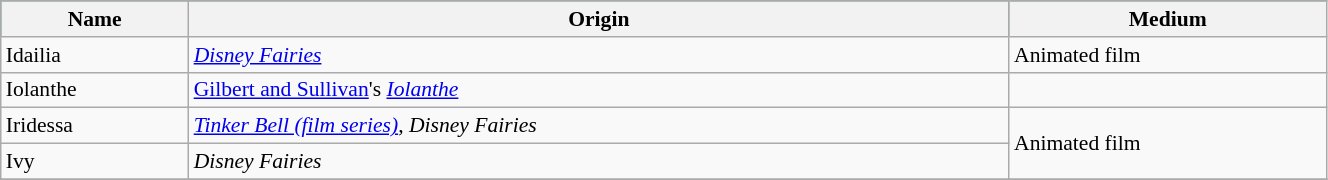<table class="wikitable sortable" style="width:70%; font-size:90%;">
<tr style="background:#115a6c;">
<th>Name</th>
<th>Origin</th>
<th>Medium</th>
</tr>
<tr>
<td>Idailia</td>
<td><em><a href='#'>Disney Fairies</a></em></td>
<td>Animated film</td>
</tr>
<tr>
<td>Iolanthe</td>
<td><a href='#'>Gilbert and Sullivan</a>'s <em><a href='#'>Iolanthe</a></em></td>
<td></td>
</tr>
<tr>
<td>Iridessa</td>
<td><em><a href='#'>Tinker Bell (film series)</a></em>, <em>Disney Fairies</em></td>
<td rowspan="2">Animated film</td>
</tr>
<tr>
<td>Ivy</td>
<td><em>Disney Fairies</em></td>
</tr>
<tr>
</tr>
</table>
